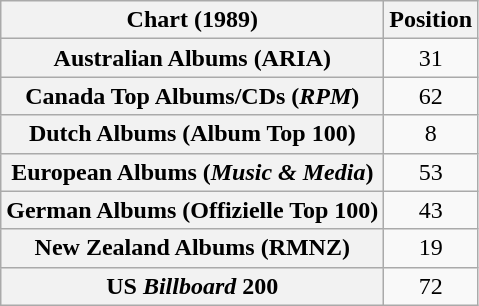<table class="wikitable sortable plainrowheaders" style="text-align:center">
<tr>
<th scope="col">Chart (1989)</th>
<th scope="col">Position</th>
</tr>
<tr>
<th scope="row">Australian Albums (ARIA)</th>
<td>31</td>
</tr>
<tr>
<th scope="row">Canada Top Albums/CDs (<em>RPM</em>)</th>
<td>62</td>
</tr>
<tr>
<th scope="row">Dutch Albums (Album Top 100)</th>
<td>8</td>
</tr>
<tr>
<th scope="row">European Albums (<em>Music & Media</em>)</th>
<td>53</td>
</tr>
<tr>
<th scope="row">German Albums (Offizielle Top 100)</th>
<td>43</td>
</tr>
<tr>
<th scope="row">New Zealand Albums (RMNZ)</th>
<td>19</td>
</tr>
<tr>
<th scope="row">US <em>Billboard</em> 200</th>
<td>72</td>
</tr>
</table>
